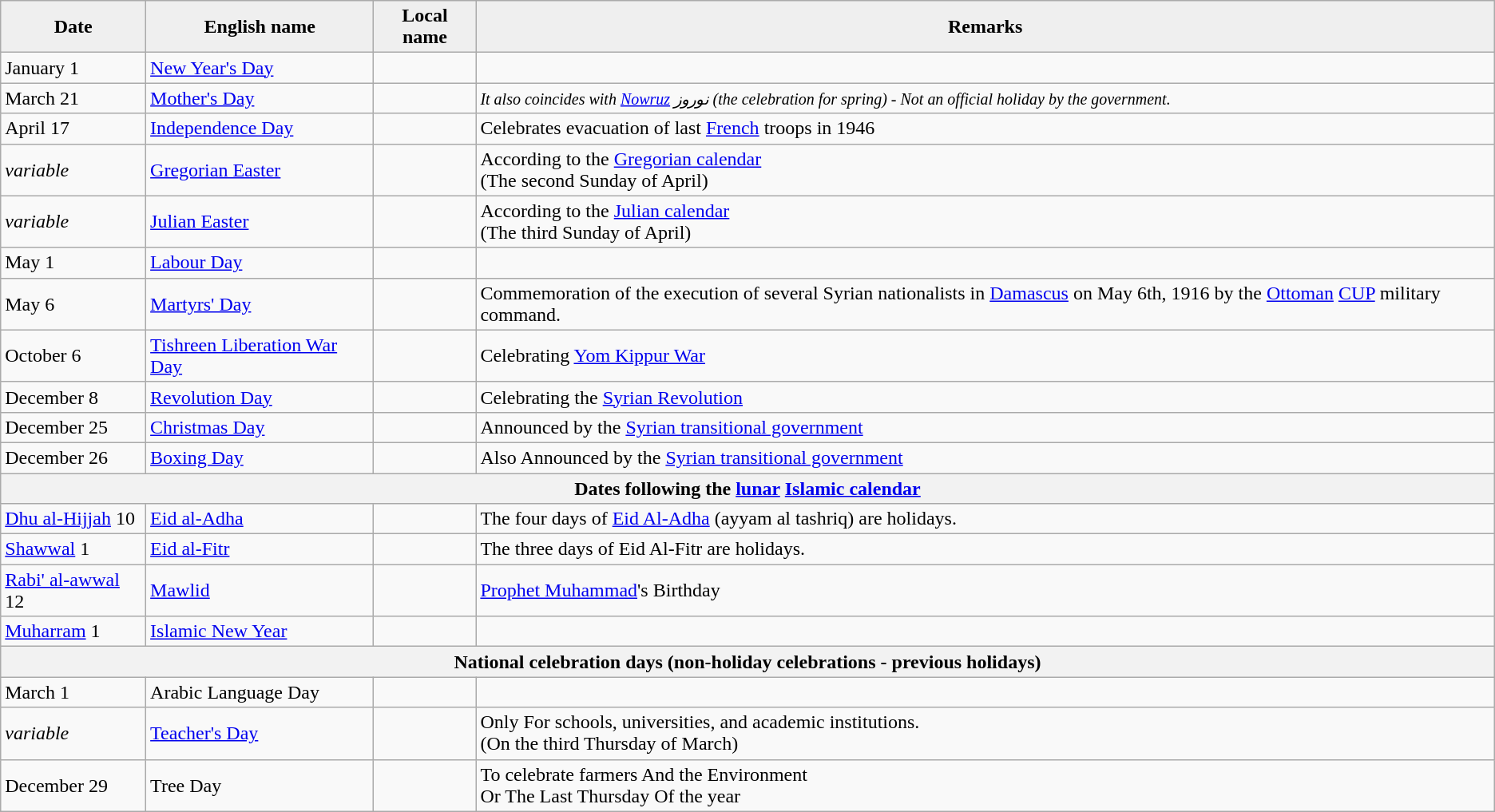<table class="wikitable">
<tr>
<th style="background:#efefef;">Date</th>
<th style="background:#efefef;">English name</th>
<th style="background:#efefef;">Local name</th>
<th style="background:#efefef;">Remarks</th>
</tr>
<tr>
<td>January 1</td>
<td><a href='#'>New Year's Day</a></td>
<td><br></td>
<td></td>
</tr>
<tr>
<td>March 21</td>
<td><a href='#'>Mother's Day</a></td>
<td><br></td>
<td><em><small>It also coincides with <a href='#'>Nowruz</a> نوروز (the celebration for spring) - Not an official holiday by the government.</small></em></td>
</tr>
<tr>
<td>April 17</td>
<td><a href='#'>Independence Day</a></td>
<td><br></td>
<td>Celebrates evacuation of last <a href='#'>French</a> troops in 1946</td>
</tr>
<tr>
<td><em>variable</em></td>
<td><a href='#'>Gregorian Easter</a></td>
<td><br></td>
<td>According to the <a href='#'>Gregorian calendar</a><br>(The second Sunday of April)</td>
</tr>
<tr>
<td><em>variable</em></td>
<td><a href='#'>Julian Easter</a></td>
<td><br></td>
<td>According to the <a href='#'>Julian calendar</a><br>(The third Sunday of April)</td>
</tr>
<tr>
<td>May 1</td>
<td><a href='#'>Labour Day</a></td>
<td><br></td>
<td></td>
</tr>
<tr>
<td>May 6</td>
<td><a href='#'>Martyrs' Day</a></td>
<td><br></td>
<td>Commemoration of the execution of several Syrian nationalists in <a href='#'>Damascus</a> on May 6th, 1916 by the <a href='#'>Ottoman</a> <a href='#'>CUP</a> military command.</td>
</tr>
<tr>
<td>October 6</td>
<td><a href='#'>Tishreen Liberation War Day</a></td>
<td><br></td>
<td>Celebrating <a href='#'>Yom Kippur War</a></td>
</tr>
<tr>
<td>December 8</td>
<td><a href='#'>Revolution Day</a></td>
<td><br></td>
<td>Celebrating the <a href='#'>Syrian Revolution</a></td>
</tr>
<tr>
<td>December 25</td>
<td><a href='#'>Christmas Day</a></td>
<td><br></td>
<td>Announced by the <a href='#'>Syrian transitional government</a></td>
</tr>
<tr>
<td>December 26</td>
<td><a href='#'>Boxing Day</a></td>
<td><br></td>
<td>Also Announced by the <a href='#'>Syrian transitional government</a></td>
</tr>
<tr>
<th colspan="4">Dates following the <a href='#'>lunar</a> <a href='#'>Islamic calendar</a></th>
</tr>
<tr>
<td><a href='#'>Dhu al-Hijjah</a> 10</td>
<td><a href='#'>Eid al-Adha</a></td>
<td><br></td>
<td>The four days of <a href='#'>Eid Al-Adha</a> (ayyam al tashriq) are holidays.</td>
</tr>
<tr>
<td><a href='#'>Shawwal</a> 1</td>
<td><a href='#'>Eid al-Fitr</a></td>
<td><br></td>
<td>The three days of Eid Al-Fitr are holidays.</td>
</tr>
<tr>
<td><a href='#'>Rabi' al-awwal</a> 12</td>
<td><a href='#'>Mawlid</a></td>
<td><br></td>
<td><a href='#'>Prophet Muhammad</a>'s Birthday</td>
</tr>
<tr>
<td><a href='#'>Muharram</a> 1</td>
<td><a href='#'>Islamic New Year</a></td>
<td><br></td>
<td></td>
</tr>
<tr>
<th colspan="4"><strong>National celebration days (non-holiday celebrations - previous holidays)</strong></th>
</tr>
<tr>
<td>March 1</td>
<td>Arabic Language Day</td>
<td></td>
<td></td>
</tr>
<tr>
<td><em>variable</em></td>
<td><a href='#'>Teacher's Day</a></td>
<td><br></td>
<td>Only For schools, universities, and academic institutions.<br>(On the third Thursday of March)</td>
</tr>
<tr>
<td>December 29</td>
<td>Tree Day</td>
<td></td>
<td>To celebrate farmers And the Environment<br>Or The Last Thursday Of the year</td>
</tr>
</table>
